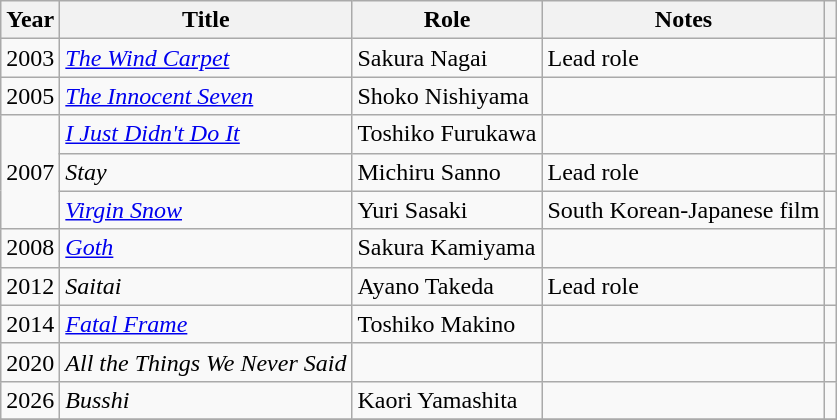<table class="wikitable">
<tr>
<th>Year</th>
<th>Title</th>
<th>Role</th>
<th>Notes</th>
<th></th>
</tr>
<tr>
<td>2003</td>
<td><em><a href='#'>The Wind Carpet</a></em></td>
<td>Sakura Nagai</td>
<td>Lead role</td>
<td></td>
</tr>
<tr>
<td>2005</td>
<td><em><a href='#'>The Innocent Seven</a></em></td>
<td>Shoko Nishiyama</td>
<td></td>
<td></td>
</tr>
<tr>
<td rowspan="3">2007</td>
<td><em><a href='#'>I Just Didn't Do It</a></em></td>
<td>Toshiko Furukawa</td>
<td></td>
<td></td>
</tr>
<tr>
<td><em>Stay</em></td>
<td>Michiru Sanno</td>
<td>Lead role</td>
<td></td>
</tr>
<tr>
<td><em><a href='#'>Virgin Snow</a></em></td>
<td>Yuri Sasaki</td>
<td>South Korean-Japanese film</td>
<td></td>
</tr>
<tr>
<td>2008</td>
<td><em><a href='#'>Goth</a></em></td>
<td>Sakura Kamiyama</td>
<td></td>
<td></td>
</tr>
<tr>
<td>2012</td>
<td><em>Saitai</em></td>
<td>Ayano Takeda</td>
<td>Lead role</td>
<td></td>
</tr>
<tr>
<td>2014</td>
<td><em><a href='#'>Fatal Frame</a></em></td>
<td>Toshiko Makino</td>
<td></td>
<td></td>
</tr>
<tr>
<td>2020</td>
<td><em>All the Things We Never Said</em></td>
<td></td>
<td></td>
<td></td>
</tr>
<tr>
<td>2026</td>
<td><em>Busshi</em></td>
<td>Kaori Yamashita</td>
<td></td>
<td></td>
</tr>
<tr>
</tr>
</table>
